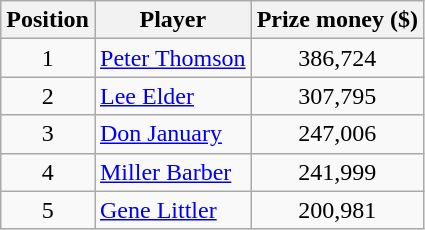<table class="wikitable">
<tr>
<th>Position</th>
<th>Player</th>
<th>Prize money ($)</th>
</tr>
<tr>
<td align=center>1</td>
<td> <a href='#'>Peter Thomson</a></td>
<td align=center>386,724</td>
</tr>
<tr>
<td align=center>2</td>
<td> <a href='#'>Lee Elder</a></td>
<td align=center>307,795</td>
</tr>
<tr>
<td align=center>3</td>
<td> <a href='#'>Don January</a></td>
<td align=center>247,006</td>
</tr>
<tr>
<td align=center>4</td>
<td> <a href='#'>Miller Barber</a></td>
<td align=center>241,999</td>
</tr>
<tr>
<td align=center>5</td>
<td> <a href='#'>Gene Littler</a></td>
<td align=center>200,981</td>
</tr>
</table>
